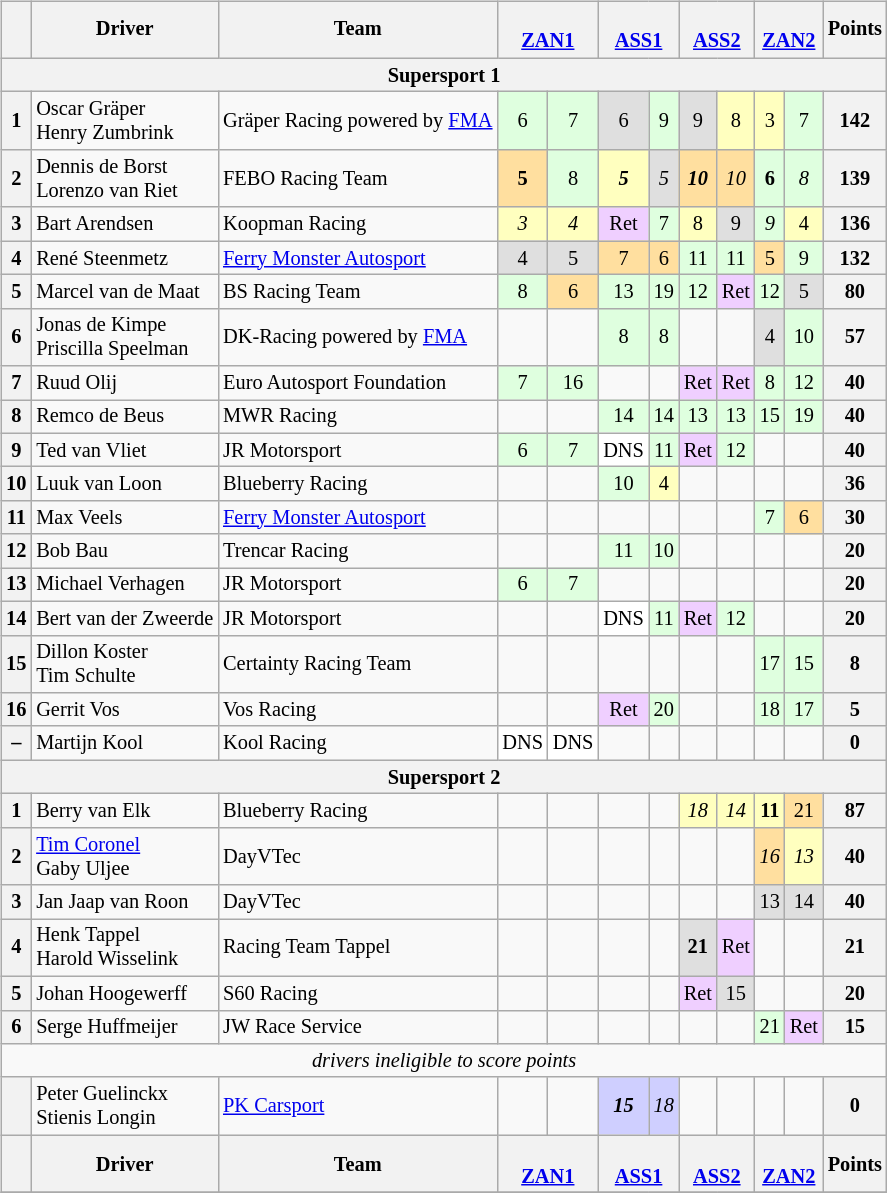<table>
<tr>
<td valign="top"><br><table class="wikitable" style="font-size: 85%; text-align:center;">
<tr>
<th></th>
<th>Driver</th>
<th>Team</th>
<th colspan=2><br><a href='#'>ZAN1</a></th>
<th colspan=2><br><a href='#'>ASS1</a></th>
<th colspan=2><br><a href='#'>ASS2</a></th>
<th colspan=2><br><a href='#'>ZAN2</a></th>
<th>Points</th>
</tr>
<tr>
<th colspan=12>Supersport 1</th>
</tr>
<tr>
<th>1</th>
<td align=left> Oscar Gräper<br> Henry Zumbrink</td>
<td align=left> Gräper Racing powered by <a href='#'>FMA</a></td>
<td style="background:#DFFFDF;">6</td>
<td style="background:#DFFFDF;">7</td>
<td style="background:#DFDFDF;">6</td>
<td style="background:#DFFFDF;">9</td>
<td style="background:#DFDFDF;">9</td>
<td style="background:#FFFFBF;">8</td>
<td style="background:#FFFFBF;">3</td>
<td style="background:#DFFFDF;">7</td>
<th>142</th>
</tr>
<tr>
<th>2</th>
<td align=left> Dennis de Borst<br> Lorenzo van Riet</td>
<td align=left> FEBO Racing Team</td>
<td style="background:#FFDF9F;"><strong>5</strong></td>
<td style="background:#DFFFDF;">8</td>
<td style="background:#FFFFBF;"><strong><em>5</em></strong></td>
<td style="background:#DFDFDF;"><em>5</em></td>
<td style="background:#FFDF9F;"><strong><em>10</em></strong></td>
<td style="background:#FFDF9F;"><em>10</em></td>
<td style="background:#DFFFDF;"><strong>6</strong></td>
<td style="background:#DFFFDF;"><em>8</em></td>
<th>139</th>
</tr>
<tr>
<th>3</th>
<td align=left> Bart Arendsen</td>
<td align=left> Koopman Racing</td>
<td style="background:#FFFFBF;"><em>3</em></td>
<td style="background:#FFFFBF;"><em>4</em></td>
<td style="background:#EFCFFF;">Ret</td>
<td style="background:#DFFFDF;">7</td>
<td style="background:#FFFFBF;">8</td>
<td style="background:#DFDFDF;">9</td>
<td style="background:#DFFFDF;"><em>9</em></td>
<td style="background:#FFFFBF;">4</td>
<th>136</th>
</tr>
<tr>
<th>4</th>
<td align=left> René Steenmetz</td>
<td align=left> <a href='#'>Ferry Monster Autosport</a></td>
<td style="background:#DFDFDF;">4</td>
<td style="background:#DFDFDF;">5</td>
<td style="background:#FFDF9F;">7</td>
<td style="background:#FFDF9F;">6</td>
<td style="background:#DFFFDF;">11</td>
<td style="background:#DFFFDF;">11</td>
<td style="background:#FFDF9F;">5</td>
<td style="background:#DFFFDF;">9</td>
<th>132</th>
</tr>
<tr>
<th>5</th>
<td align=left> Marcel van de Maat</td>
<td align=left> BS Racing Team</td>
<td style="background:#DFFFDF;">8</td>
<td style="background:#FFDF9F;">6</td>
<td style="background:#DFFFDF;">13</td>
<td style="background:#DFFFDF;">19</td>
<td style="background:#DFFFDF;">12</td>
<td style="background:#EFCFFF;">Ret</td>
<td style="background:#DFFFDF;">12</td>
<td style="background:#DFDFDF;">5</td>
<th>80</th>
</tr>
<tr>
<th>6</th>
<td align=left> Jonas de Kimpe<br> Priscilla Speelman</td>
<td align=left> DK-Racing powered by <a href='#'>FMA</a></td>
<td></td>
<td></td>
<td style="background:#DFFFDF;">8</td>
<td style="background:#DFFFDF;">8</td>
<td></td>
<td></td>
<td style="background:#DFDFDF;">4</td>
<td style="background:#DFFFDF;">10</td>
<th>57</th>
</tr>
<tr>
<th>7</th>
<td align=left> Ruud Olij</td>
<td align=left> Euro Autosport Foundation</td>
<td style="background:#DFFFDF;">7</td>
<td style="background:#DFFFDF;">16</td>
<td></td>
<td></td>
<td style="background:#EFCFFF;">Ret</td>
<td style="background:#EFCFFF;">Ret</td>
<td style="background:#DFFFDF;">8</td>
<td style="background:#DFFFDF;">12</td>
<th>40</th>
</tr>
<tr>
<th>8</th>
<td align=left> Remco de Beus</td>
<td align=left> MWR Racing</td>
<td></td>
<td></td>
<td style="background:#DFFFDF;">14</td>
<td style="background:#DFFFDF;">14</td>
<td style="background:#DFFFDF;">13</td>
<td style="background:#DFFFDF;">13</td>
<td style="background:#DFFFDF;">15</td>
<td style="background:#DFFFDF;">19</td>
<th>40</th>
</tr>
<tr>
<th>9</th>
<td align=left> Ted van Vliet</td>
<td align=left> JR Motorsport</td>
<td style="background:#DFFFDF;">6</td>
<td style="background:#DFFFDF;">7</td>
<td style="background:#FFFFFF;">DNS</td>
<td style="background:#DFFFDF;">11</td>
<td style="background:#EFCFFF;">Ret</td>
<td style="background:#DFFFDF;">12</td>
<td></td>
<td></td>
<th>40</th>
</tr>
<tr>
<th>10</th>
<td align=left> Luuk van Loon</td>
<td align=left> Blueberry Racing</td>
<td></td>
<td></td>
<td style="background:#DFFFDF;">10</td>
<td style="background:#FFFFBF;">4</td>
<td></td>
<td></td>
<td></td>
<td></td>
<th>36</th>
</tr>
<tr>
<th>11</th>
<td align=left> Max Veels</td>
<td align=left> <a href='#'>Ferry Monster Autosport</a></td>
<td></td>
<td></td>
<td></td>
<td></td>
<td></td>
<td></td>
<td style="background:#DFFFDF;">7</td>
<td style="background:#FFDF9F;">6</td>
<th>30</th>
</tr>
<tr>
<th>12</th>
<td align=left> Bob Bau</td>
<td align=left> Trencar Racing</td>
<td></td>
<td></td>
<td style="background:#DFFFDF;">11</td>
<td style="background:#DFFFDF;">10</td>
<td></td>
<td></td>
<td></td>
<td></td>
<th>20</th>
</tr>
<tr>
<th>13</th>
<td align=left> Michael Verhagen</td>
<td align=left> JR Motorsport</td>
<td style="background:#DFFFDF;">6</td>
<td style="background:#DFFFDF;">7</td>
<td></td>
<td></td>
<td></td>
<td></td>
<td></td>
<td></td>
<th>20</th>
</tr>
<tr>
<th>14</th>
<td align=left> Bert van der Zweerde</td>
<td align=left> JR Motorsport</td>
<td></td>
<td></td>
<td style="background:#FFFFFF;">DNS</td>
<td style="background:#DFFFDF;">11</td>
<td style="background:#EFCFFF;">Ret</td>
<td style="background:#DFFFDF;">12</td>
<td></td>
<td></td>
<th>20</th>
</tr>
<tr>
<th>15</th>
<td align=left> Dillon Koster<br> Tim Schulte</td>
<td align=left> Certainty Racing Team</td>
<td></td>
<td></td>
<td></td>
<td></td>
<td></td>
<td></td>
<td style="background:#DFFFDF;">17</td>
<td style="background:#DFFFDF;">15</td>
<th>8</th>
</tr>
<tr>
<th>16</th>
<td align=left> Gerrit Vos</td>
<td align=left> Vos Racing</td>
<td></td>
<td></td>
<td style="background:#EFCFFF;">Ret</td>
<td style="background:#DFFFDF;">20</td>
<td></td>
<td></td>
<td style="background:#DFFFDF;">18</td>
<td style="background:#DFFFDF;">17</td>
<th>5</th>
</tr>
<tr>
<th>–</th>
<td align=left> Martijn Kool</td>
<td align=left> Kool Racing</td>
<td style="background:#FFFFFF;">DNS</td>
<td style="background:#FFFFFF;">DNS</td>
<td></td>
<td></td>
<td></td>
<td></td>
<td></td>
<td></td>
<th>0</th>
</tr>
<tr>
<th colspan=12>Supersport 2</th>
</tr>
<tr>
<th>1</th>
<td align=left> Berry van Elk</td>
<td align=left> Blueberry Racing</td>
<td></td>
<td></td>
<td></td>
<td></td>
<td style="background:#FFFFBF;"><em>18</em></td>
<td style="background:#FFFFBF;"><em>14</em></td>
<td style="background:#FFFFBF;"><strong>11</strong></td>
<td style="background:#FFDF9F;">21</td>
<th>87</th>
</tr>
<tr>
<th>2</th>
<td align=left> <a href='#'>Tim Coronel</a><br> Gaby Uljee</td>
<td align=left> DayVTec</td>
<td></td>
<td></td>
<td></td>
<td></td>
<td></td>
<td></td>
<td style="background:#FFDF9F;"><em>16</em></td>
<td style="background:#FFFFBF;"><em>13</em></td>
<th>40</th>
</tr>
<tr>
<th>3</th>
<td align=left> Jan Jaap van Roon</td>
<td align=left> DayVTec</td>
<td></td>
<td></td>
<td></td>
<td></td>
<td></td>
<td></td>
<td style="background:#DFDFDF;">13</td>
<td style="background:#DFDFDF;">14</td>
<th>40</th>
</tr>
<tr>
<th>4</th>
<td align=left> Henk Tappel<br> Harold Wisselink</td>
<td align=left> Racing Team Tappel</td>
<td></td>
<td></td>
<td></td>
<td></td>
<td style="background:#DFDFDF;"><strong>21</strong></td>
<td style="background:#EFCFFF;">Ret</td>
<td></td>
<td></td>
<th>21</th>
</tr>
<tr>
<th>5</th>
<td align=left> Johan Hoogewerff</td>
<td align=left> S60 Racing</td>
<td></td>
<td></td>
<td></td>
<td></td>
<td style="background:#EFCFFF;">Ret</td>
<td style="background:#DFDFDF;">15</td>
<td></td>
<td></td>
<th>20</th>
</tr>
<tr>
<th>6</th>
<td align=left> Serge Huffmeijer</td>
<td align=left> JW Race Service</td>
<td></td>
<td></td>
<td></td>
<td></td>
<td></td>
<td></td>
<td style="background:#DFFFDF;">21</td>
<td style="background:#EFCFFF;">Ret</td>
<th>15</th>
</tr>
<tr>
<td colspan=12><em>drivers ineligible to score points</em></td>
</tr>
<tr>
<th></th>
<td align=left> Peter Guelinckx<br> Stienis Longin</td>
<td align=left> <a href='#'>PK Carsport</a></td>
<td></td>
<td></td>
<td style="background:#CFCFFF;"><strong><em>15</em></strong></td>
<td style="background:#CFCFFF;"><em>18</em></td>
<td></td>
<td></td>
<td></td>
<td></td>
<th>0</th>
</tr>
<tr>
<th></th>
<th>Driver</th>
<th>Team</th>
<th colspan=2><br><a href='#'>ZAN1</a></th>
<th colspan=2><br><a href='#'>ASS1</a></th>
<th colspan=2><br><a href='#'>ASS2</a></th>
<th colspan=2><br><a href='#'>ZAN2</a></th>
<th>Points</th>
</tr>
<tr>
</tr>
</table>
</td>
<td><br>
<br></td>
</tr>
</table>
